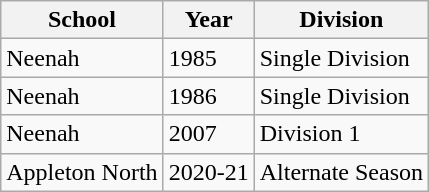<table class="wikitable">
<tr>
<th>School</th>
<th>Year</th>
<th>Division</th>
</tr>
<tr>
<td>Neenah</td>
<td>1985</td>
<td>Single Division</td>
</tr>
<tr>
<td>Neenah</td>
<td>1986</td>
<td>Single Division</td>
</tr>
<tr>
<td>Neenah</td>
<td>2007</td>
<td>Division 1</td>
</tr>
<tr>
<td>Appleton North</td>
<td>2020-21</td>
<td>Alternate Season</td>
</tr>
</table>
